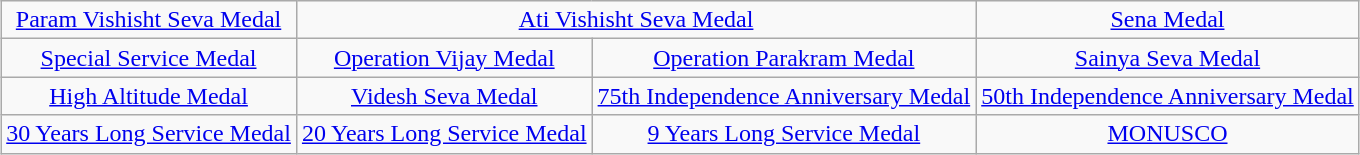<table class="wikitable" style="margin:1em auto; text-align:center;">
<tr>
<td><a href='#'>Param Vishisht Seva Medal</a></td>
<td colspan="2"><a href='#'>Ati Vishisht Seva Medal</a></td>
<td><a href='#'>Sena Medal</a></td>
</tr>
<tr>
<td><a href='#'>Special Service Medal</a></td>
<td><a href='#'>Operation Vijay Medal</a></td>
<td><a href='#'>Operation Parakram Medal</a></td>
<td><a href='#'>Sainya Seva Medal</a></td>
</tr>
<tr>
<td><a href='#'>High Altitude Medal</a></td>
<td><a href='#'>Videsh Seva Medal</a></td>
<td><a href='#'>75th Independence Anniversary Medal</a></td>
<td><a href='#'>50th Independence Anniversary Medal</a></td>
</tr>
<tr>
<td><a href='#'>30 Years Long Service Medal</a></td>
<td><a href='#'>20 Years Long Service Medal</a></td>
<td><a href='#'>9 Years Long Service Medal</a></td>
<td><a href='#'>MONUSCO</a></td>
</tr>
</table>
